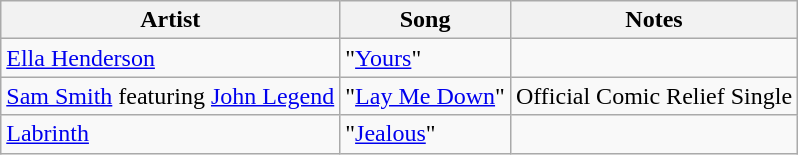<table class="wikitable">
<tr>
<th>Artist</th>
<th>Song</th>
<th>Notes</th>
</tr>
<tr>
<td><a href='#'>Ella Henderson</a></td>
<td>"<a href='#'>Yours</a>"</td>
<td></td>
</tr>
<tr>
<td><a href='#'>Sam Smith</a> featuring <a href='#'>John Legend</a></td>
<td>"<a href='#'>Lay Me Down</a>"</td>
<td>Official Comic Relief Single</td>
</tr>
<tr>
<td><a href='#'>Labrinth</a></td>
<td>"<a href='#'>Jealous</a>"</td>
<td></td>
</tr>
</table>
